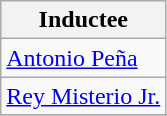<table class="wikitable">
<tr>
<th>Inductee</th>
</tr>
<tr>
<td><a href='#'>Antonio Peña</a></td>
</tr>
<tr>
<td><a href='#'>Rey Misterio Jr.</a></td>
</tr>
<tr>
</tr>
</table>
